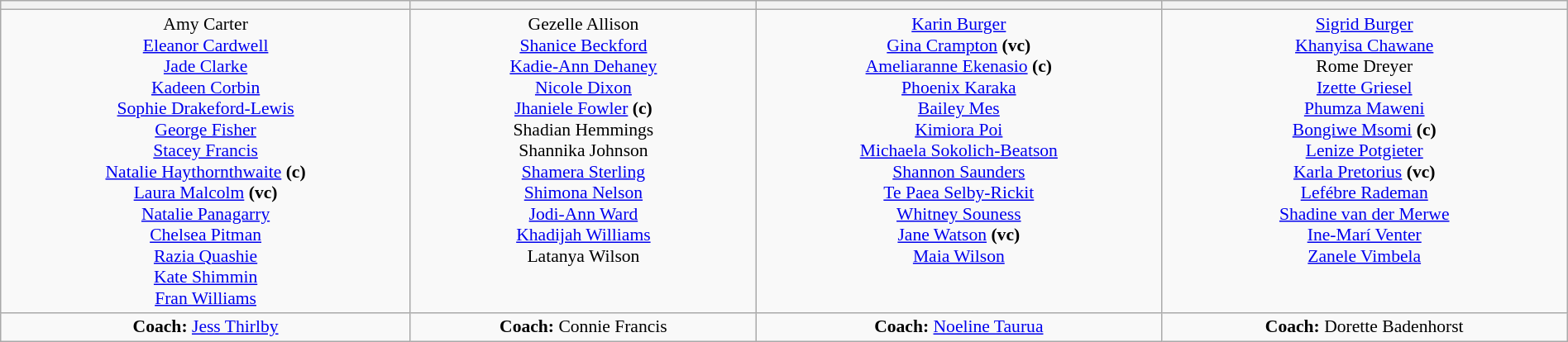<table class=wikitable width=100% style="text-align:center; font-size:90%">
<tr>
<th></th>
<th></th>
<th></th>
<th></th>
</tr>
<tr valign=top>
<td>Amy Carter<br><a href='#'>Eleanor Cardwell</a><br><a href='#'>Jade Clarke</a><br><a href='#'>Kadeen Corbin</a><br><a href='#'>Sophie Drakeford-Lewis</a><br><a href='#'>George Fisher</a><br><a href='#'>Stacey Francis</a><br><a href='#'>Natalie Haythornthwaite</a> <strong>(c)</strong><br><a href='#'>Laura Malcolm</a> <strong>(vc)</strong><br><a href='#'>Natalie Panagarry</a><br><a href='#'>Chelsea Pitman</a><br><a href='#'>Razia Quashie</a><br><a href='#'>Kate Shimmin</a><br><a href='#'>Fran Williams</a></td>
<td>Gezelle Allison<br><a href='#'>Shanice Beckford</a><br><a href='#'>Kadie-Ann Dehaney</a><br><a href='#'>Nicole Dixon</a><br><a href='#'>Jhaniele Fowler</a> <strong>(c)</strong><br>Shadian Hemmings<br>Shannika Johnson<br><a href='#'>Shamera Sterling</a><br><a href='#'>Shimona Nelson</a><br><a href='#'>Jodi-Ann Ward</a><br><a href='#'>Khadijah Williams</a><br>Latanya Wilson</td>
<td><a href='#'>Karin Burger</a><br><a href='#'>Gina Crampton</a> <strong>(vc)</strong><br><a href='#'>Ameliaranne Ekenasio</a> <strong>(c)</strong><br><a href='#'>Phoenix Karaka</a><br><a href='#'>Bailey Mes</a><br><a href='#'>Kimiora Poi</a><br><a href='#'>Michaela Sokolich-Beatson</a><br><a href='#'>Shannon Saunders</a><br><a href='#'>Te Paea Selby-Rickit</a><br><a href='#'>Whitney Souness</a><br><a href='#'>Jane Watson</a> <strong>(vc)</strong><br><a href='#'>Maia Wilson</a></td>
<td><a href='#'>Sigrid Burger</a><br><a href='#'>Khanyisa Chawane</a><br>Rome Dreyer<br><a href='#'>Izette Griesel</a><br><a href='#'>Phumza Maweni</a><br><a href='#'>Bongiwe Msomi</a> <strong>(c)</strong><br><a href='#'>Lenize Potgieter</a><br><a href='#'>Karla Pretorius</a> <strong>(vc)</strong><br><a href='#'>Lefébre Rademan</a><br><a href='#'>Shadine van der Merwe</a><br><a href='#'>Ine-Marí Venter</a><br><a href='#'>Zanele Vimbela</a></td>
</tr>
<tr>
<td> <strong>Coach:</strong> <a href='#'>Jess Thirlby</a></td>
<td> <strong>Coach:</strong> Connie Francis</td>
<td> <strong>Coach:</strong> <a href='#'>Noeline Taurua</a></td>
<td> <strong>Coach:</strong> Dorette Badenhorst</td>
</tr>
</table>
